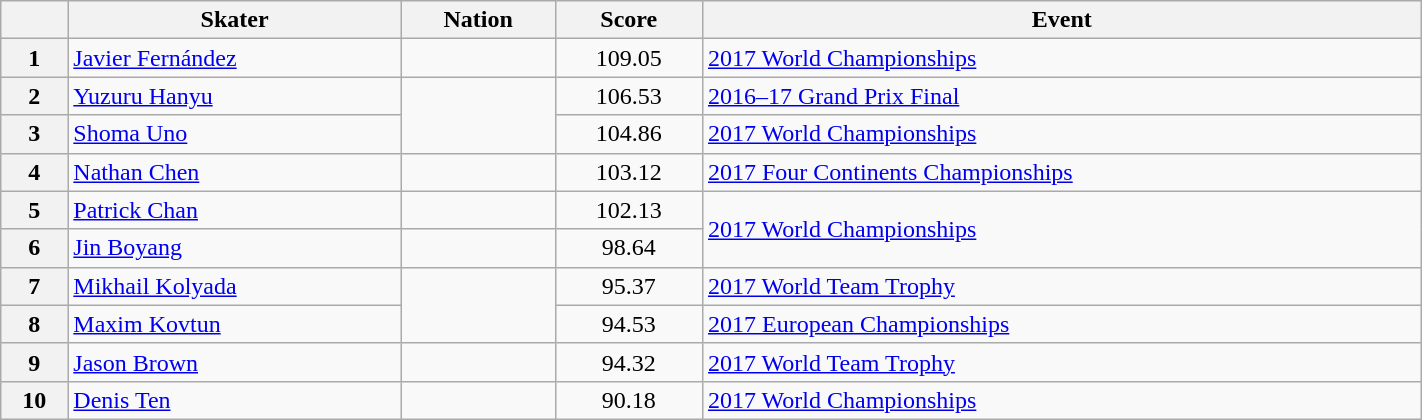<table class="wikitable sortable" style="text-align:left; width:75%">
<tr>
<th scope="col"></th>
<th scope="col">Skater</th>
<th scope="col">Nation</th>
<th scope="col">Score</th>
<th scope="col">Event</th>
</tr>
<tr>
<th scope="row">1</th>
<td><a href='#'>Javier Fernández</a></td>
<td></td>
<td style="text-align:center;">109.05</td>
<td><a href='#'>2017 World Championships</a></td>
</tr>
<tr>
<th scope="row">2</th>
<td><a href='#'>Yuzuru Hanyu</a></td>
<td rowspan="2"></td>
<td style="text-align:center;">106.53</td>
<td><a href='#'>2016–17 Grand Prix Final</a></td>
</tr>
<tr>
<th scope="row">3</th>
<td><a href='#'>Shoma Uno</a></td>
<td style="text-align:center;">104.86</td>
<td><a href='#'>2017 World Championships</a></td>
</tr>
<tr>
<th scope="row">4</th>
<td><a href='#'>Nathan Chen</a></td>
<td></td>
<td style="text-align:center;">103.12</td>
<td><a href='#'>2017 Four Continents Championships</a></td>
</tr>
<tr>
<th scope="row">5</th>
<td><a href='#'>Patrick Chan</a></td>
<td></td>
<td style="text-align:center;">102.13</td>
<td rowspan="2"><a href='#'>2017 World Championships</a></td>
</tr>
<tr>
<th scope="row">6</th>
<td><a href='#'>Jin Boyang</a></td>
<td></td>
<td style="text-align:center;">98.64</td>
</tr>
<tr>
<th scope="row">7</th>
<td><a href='#'>Mikhail Kolyada</a></td>
<td rowspan="2"></td>
<td style="text-align:center;">95.37</td>
<td><a href='#'>2017 World Team Trophy</a></td>
</tr>
<tr>
<th scope="row">8</th>
<td><a href='#'>Maxim Kovtun</a></td>
<td style="text-align:center;">94.53</td>
<td><a href='#'>2017 European Championships</a></td>
</tr>
<tr>
<th scope="row">9</th>
<td><a href='#'>Jason Brown</a></td>
<td></td>
<td style="text-align:center;">94.32</td>
<td><a href='#'>2017 World Team Trophy</a></td>
</tr>
<tr>
<th scope="row">10</th>
<td><a href='#'>Denis Ten</a></td>
<td></td>
<td style="text-align:center;">90.18</td>
<td><a href='#'>2017 World Championships</a></td>
</tr>
</table>
